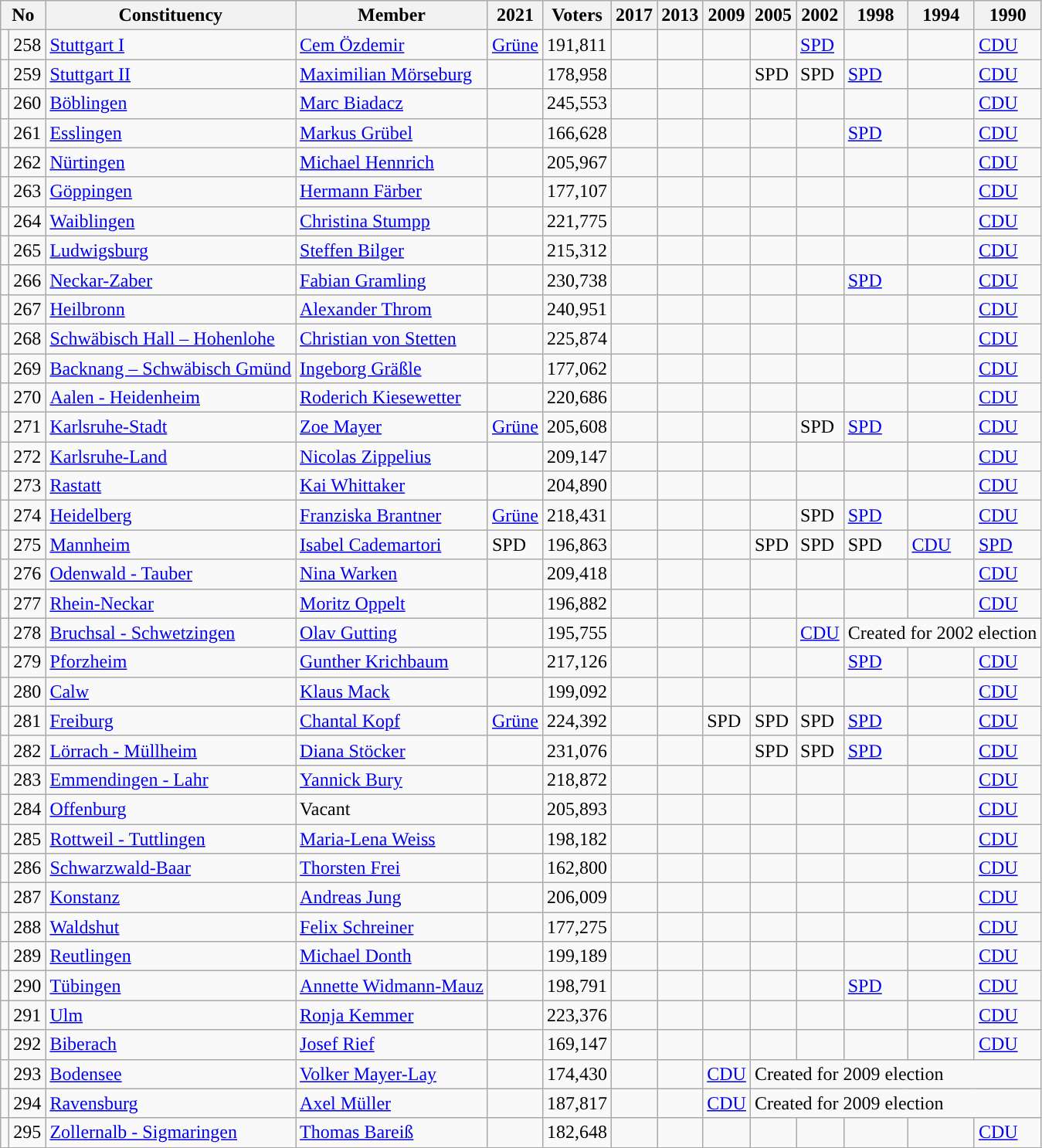<table class="wikitable sortable">
<tr>
<th colspan=2>No</th>
<th>Constituency</th>
<th>Member</th>
<th>2021</th>
<th>Voters</th>
<th>2017</th>
<th>2013</th>
<th>2009</th>
<th>2005</th>
<th>2002</th>
<th>1998</th>
<th>1994</th>
<th>1990</th>
</tr>
<tr>
<td style="background-color: "></td>
<td>258</td>
<td><a href='#'>Stuttgart I</a></td>
<td><a href='#'>Cem Özdemir</a></td>
<td><a href='#'>Grüne</a></td>
<td>191,811</td>
<td></td>
<td></td>
<td></td>
<td></td>
<td bgcolor=><a href='#'>SPD</a></td>
<td></td>
<td></td>
<td><a href='#'>CDU</a></td>
</tr>
<tr>
<td style="background-color: "></td>
<td>259</td>
<td><a href='#'>Stuttgart II</a></td>
<td><a href='#'>Maximilian Mörseburg</a></td>
<td></td>
<td>178,958</td>
<td></td>
<td></td>
<td></td>
<td bgcolor=>SPD</td>
<td bgcolor=>SPD</td>
<td><a href='#'>SPD</a></td>
<td></td>
<td><a href='#'>CDU</a></td>
</tr>
<tr>
<td style="background-color: "></td>
<td>260</td>
<td><a href='#'>Böblingen</a></td>
<td><a href='#'>Marc Biadacz</a></td>
<td></td>
<td>245,553</td>
<td></td>
<td></td>
<td></td>
<td></td>
<td></td>
<td></td>
<td></td>
<td><a href='#'>CDU</a></td>
</tr>
<tr>
<td style="background-color: "></td>
<td>261</td>
<td><a href='#'>Esslingen</a></td>
<td><a href='#'>Markus Grübel</a></td>
<td></td>
<td>166,628</td>
<td></td>
<td></td>
<td></td>
<td></td>
<td></td>
<td><a href='#'>SPD</a></td>
<td></td>
<td><a href='#'>CDU</a></td>
</tr>
<tr>
<td style="background-color: "></td>
<td>262</td>
<td><a href='#'>Nürtingen</a></td>
<td><a href='#'>Michael Hennrich</a></td>
<td></td>
<td>205,967</td>
<td></td>
<td></td>
<td></td>
<td></td>
<td></td>
<td></td>
<td></td>
<td><a href='#'>CDU</a></td>
</tr>
<tr>
<td style="background-color: "></td>
<td>263</td>
<td><a href='#'>Göppingen</a></td>
<td><a href='#'>Hermann Färber</a></td>
<td></td>
<td>177,107</td>
<td></td>
<td></td>
<td></td>
<td></td>
<td></td>
<td></td>
<td></td>
<td><a href='#'>CDU</a></td>
</tr>
<tr>
<td style="background-color: "></td>
<td>264</td>
<td><a href='#'>Waiblingen</a></td>
<td><a href='#'>Christina Stumpp</a></td>
<td></td>
<td>221,775</td>
<td></td>
<td></td>
<td></td>
<td></td>
<td></td>
<td></td>
<td></td>
<td><a href='#'>CDU</a></td>
</tr>
<tr>
<td style="background-color: "></td>
<td>265</td>
<td><a href='#'>Ludwigsburg</a></td>
<td><a href='#'>Steffen Bilger</a></td>
<td></td>
<td>215,312</td>
<td></td>
<td></td>
<td></td>
<td></td>
<td></td>
<td></td>
<td></td>
<td><a href='#'>CDU</a></td>
</tr>
<tr>
<td style="background-color: "></td>
<td>266</td>
<td><a href='#'>Neckar-Zaber</a></td>
<td><a href='#'>Fabian Gramling</a></td>
<td></td>
<td>230,738</td>
<td></td>
<td></td>
<td></td>
<td></td>
<td></td>
<td><a href='#'>SPD</a></td>
<td></td>
<td><a href='#'>CDU</a></td>
</tr>
<tr>
<td style="background-color: "></td>
<td>267</td>
<td><a href='#'>Heilbronn</a></td>
<td><a href='#'>Alexander Throm</a></td>
<td></td>
<td>240,951</td>
<td></td>
<td></td>
<td></td>
<td></td>
<td></td>
<td></td>
<td></td>
<td><a href='#'>CDU</a></td>
</tr>
<tr>
<td style="background-color: "></td>
<td>268</td>
<td><a href='#'>Schwäbisch Hall – Hohenlohe</a></td>
<td><a href='#'>Christian von Stetten</a></td>
<td></td>
<td>225,874</td>
<td></td>
<td></td>
<td></td>
<td></td>
<td></td>
<td></td>
<td></td>
<td><a href='#'>CDU</a></td>
</tr>
<tr>
<td style="background-color: "></td>
<td>269</td>
<td><a href='#'>Backnang – Schwäbisch Gmünd</a></td>
<td><a href='#'>Ingeborg Gräßle</a></td>
<td></td>
<td>177,062</td>
<td></td>
<td></td>
<td></td>
<td></td>
<td></td>
<td></td>
<td></td>
<td><a href='#'>CDU</a></td>
</tr>
<tr>
<td style="background-color: "></td>
<td>270</td>
<td><a href='#'>Aalen - Heidenheim</a></td>
<td><a href='#'>Roderich Kiesewetter</a></td>
<td></td>
<td>220,686</td>
<td></td>
<td></td>
<td></td>
<td></td>
<td></td>
<td></td>
<td></td>
<td><a href='#'>CDU</a></td>
</tr>
<tr>
<td style="background-color: "></td>
<td>271</td>
<td><a href='#'>Karlsruhe-Stadt</a></td>
<td><a href='#'>Zoe Mayer</a></td>
<td><a href='#'>Grüne</a></td>
<td>205,608</td>
<td></td>
<td></td>
<td></td>
<td></td>
<td bgcolor=>SPD</td>
<td><a href='#'>SPD</a></td>
<td></td>
<td><a href='#'>CDU</a></td>
</tr>
<tr>
<td style="background-color: "></td>
<td>272</td>
<td><a href='#'>Karlsruhe-Land</a></td>
<td><a href='#'>Nicolas Zippelius</a></td>
<td></td>
<td>209,147</td>
<td></td>
<td></td>
<td></td>
<td></td>
<td></td>
<td></td>
<td></td>
<td><a href='#'>CDU</a></td>
</tr>
<tr>
<td style="background-color: "></td>
<td>273</td>
<td><a href='#'>Rastatt</a></td>
<td><a href='#'>Kai Whittaker</a></td>
<td></td>
<td>204,890</td>
<td></td>
<td></td>
<td></td>
<td></td>
<td></td>
<td></td>
<td></td>
<td><a href='#'>CDU</a></td>
</tr>
<tr>
<td style="background-color: "></td>
<td>274</td>
<td><a href='#'>Heidelberg</a></td>
<td><a href='#'>Franziska Brantner</a></td>
<td><a href='#'>Grüne</a></td>
<td>218,431</td>
<td></td>
<td></td>
<td></td>
<td></td>
<td bgcolor=>SPD</td>
<td><a href='#'>SPD</a></td>
<td></td>
<td><a href='#'>CDU</a></td>
</tr>
<tr>
<td style="background-color: "></td>
<td>275</td>
<td><a href='#'>Mannheim</a></td>
<td><a href='#'>Isabel Cademartori</a></td>
<td bgcolor=>SPD</td>
<td>196,863</td>
<td></td>
<td></td>
<td></td>
<td bgcolor=>SPD</td>
<td bgcolor=>SPD</td>
<td bgcolor=>SPD</td>
<td><a href='#'>CDU</a></td>
<td><a href='#'>SPD</a></td>
</tr>
<tr>
<td style="background-color: "></td>
<td>276</td>
<td><a href='#'>Odenwald - Tauber</a></td>
<td><a href='#'>Nina Warken</a></td>
<td></td>
<td>209,418</td>
<td></td>
<td></td>
<td></td>
<td></td>
<td></td>
<td></td>
<td></td>
<td><a href='#'>CDU</a></td>
</tr>
<tr>
<td style="background-color: "></td>
<td>277</td>
<td><a href='#'>Rhein-Neckar</a></td>
<td><a href='#'>Moritz Oppelt</a></td>
<td></td>
<td>196,882</td>
<td></td>
<td></td>
<td></td>
<td></td>
<td></td>
<td></td>
<td></td>
<td><a href='#'>CDU</a></td>
</tr>
<tr>
<td style="background-color: "></td>
<td>278</td>
<td><a href='#'>Bruchsal - Schwetzingen</a></td>
<td><a href='#'>Olav Gutting</a></td>
<td></td>
<td>195,755</td>
<td></td>
<td></td>
<td></td>
<td></td>
<td><a href='#'>CDU</a></td>
<td colspan=3>Created for 2002 election</td>
</tr>
<tr>
<td style="background-color: "></td>
<td>279</td>
<td><a href='#'>Pforzheim</a></td>
<td><a href='#'>Gunther Krichbaum</a></td>
<td></td>
<td>217,126</td>
<td></td>
<td></td>
<td></td>
<td></td>
<td></td>
<td><a href='#'>SPD</a></td>
<td></td>
<td><a href='#'>CDU</a></td>
</tr>
<tr>
<td style="background-color: "></td>
<td>280</td>
<td><a href='#'>Calw</a></td>
<td><a href='#'>Klaus Mack</a></td>
<td></td>
<td>199,092</td>
<td></td>
<td></td>
<td></td>
<td></td>
<td></td>
<td></td>
<td></td>
<td><a href='#'>CDU</a></td>
</tr>
<tr>
<td style="background-color: "></td>
<td>281</td>
<td><a href='#'>Freiburg</a></td>
<td><a href='#'>Chantal Kopf</a></td>
<td><a href='#'>Grüne</a></td>
<td>224,392</td>
<td></td>
<td></td>
<td bgcolor=>SPD</td>
<td bgcolor=>SPD</td>
<td bgcolor=>SPD</td>
<td><a href='#'>SPD</a></td>
<td></td>
<td><a href='#'>CDU</a></td>
</tr>
<tr>
<td style="background-color: "></td>
<td>282</td>
<td><a href='#'>Lörrach - Müllheim</a></td>
<td><a href='#'>Diana Stöcker</a></td>
<td></td>
<td>231,076</td>
<td></td>
<td></td>
<td></td>
<td bgcolor=>SPD</td>
<td bgcolor=>SPD</td>
<td><a href='#'>SPD</a></td>
<td></td>
<td><a href='#'>CDU</a></td>
</tr>
<tr>
<td style="background-color: "></td>
<td>283</td>
<td><a href='#'>Emmendingen - Lahr</a></td>
<td><a href='#'>Yannick Bury</a></td>
<td></td>
<td>218,872</td>
<td></td>
<td></td>
<td></td>
<td></td>
<td></td>
<td></td>
<td></td>
<td><a href='#'>CDU</a></td>
</tr>
<tr>
<td style="background-color: "></td>
<td>284</td>
<td><a href='#'>Offenburg</a></td>
<td>Vacant</td>
<td></td>
<td>205,893</td>
<td></td>
<td></td>
<td></td>
<td></td>
<td></td>
<td></td>
<td></td>
<td><a href='#'>CDU</a></td>
</tr>
<tr>
<td style="background-color: "></td>
<td>285</td>
<td><a href='#'>Rottweil - Tuttlingen</a></td>
<td><a href='#'>Maria-Lena Weiss</a></td>
<td></td>
<td>198,182</td>
<td></td>
<td></td>
<td></td>
<td></td>
<td></td>
<td></td>
<td></td>
<td><a href='#'>CDU</a></td>
</tr>
<tr>
<td style="background-color: "></td>
<td>286</td>
<td><a href='#'>Schwarzwald-Baar</a></td>
<td><a href='#'>Thorsten Frei</a></td>
<td></td>
<td>162,800</td>
<td></td>
<td></td>
<td></td>
<td></td>
<td></td>
<td></td>
<td></td>
<td><a href='#'>CDU</a></td>
</tr>
<tr>
<td style="background-color: "></td>
<td>287</td>
<td><a href='#'>Konstanz</a></td>
<td><a href='#'>Andreas Jung</a></td>
<td></td>
<td>206,009</td>
<td></td>
<td></td>
<td></td>
<td></td>
<td></td>
<td></td>
<td></td>
<td><a href='#'>CDU</a></td>
</tr>
<tr>
<td style="background-color: "></td>
<td>288</td>
<td><a href='#'>Waldshut</a></td>
<td><a href='#'>Felix Schreiner</a></td>
<td></td>
<td>177,275</td>
<td></td>
<td></td>
<td></td>
<td></td>
<td></td>
<td></td>
<td></td>
<td><a href='#'>CDU</a></td>
</tr>
<tr>
<td style="background-color: "></td>
<td>289</td>
<td><a href='#'>Reutlingen</a></td>
<td><a href='#'>Michael Donth</a></td>
<td></td>
<td>199,189</td>
<td></td>
<td></td>
<td></td>
<td></td>
<td></td>
<td></td>
<td></td>
<td><a href='#'>CDU</a></td>
</tr>
<tr>
<td style="background-color: "></td>
<td>290</td>
<td><a href='#'>Tübingen</a></td>
<td><a href='#'>Annette Widmann-Mauz</a></td>
<td></td>
<td>198,791</td>
<td></td>
<td></td>
<td></td>
<td></td>
<td></td>
<td><a href='#'>SPD</a></td>
<td></td>
<td><a href='#'>CDU</a></td>
</tr>
<tr>
<td style="background-color: "></td>
<td>291</td>
<td><a href='#'>Ulm</a></td>
<td><a href='#'>Ronja Kemmer</a></td>
<td></td>
<td>223,376</td>
<td></td>
<td></td>
<td></td>
<td></td>
<td></td>
<td></td>
<td></td>
<td><a href='#'>CDU</a></td>
</tr>
<tr>
<td style="background-color: "></td>
<td>292</td>
<td><a href='#'>Biberach</a></td>
<td><a href='#'>Josef Rief</a></td>
<td></td>
<td>169,147</td>
<td></td>
<td></td>
<td></td>
<td></td>
<td></td>
<td></td>
<td></td>
<td><a href='#'>CDU</a></td>
</tr>
<tr>
<td style="background-color: "></td>
<td>293</td>
<td><a href='#'>Bodensee</a></td>
<td><a href='#'>Volker Mayer-Lay</a></td>
<td></td>
<td>174,430</td>
<td></td>
<td></td>
<td><a href='#'>CDU</a></td>
<td colspan=5>Created for 2009 election</td>
</tr>
<tr>
<td style="background-color: "></td>
<td>294</td>
<td><a href='#'>Ravensburg</a></td>
<td><a href='#'>Axel Müller</a></td>
<td></td>
<td>187,817</td>
<td></td>
<td></td>
<td><a href='#'>CDU</a></td>
<td colspan=5>Created for 2009 election</td>
</tr>
<tr>
<td style="background-color: "></td>
<td>295</td>
<td><a href='#'>Zollernalb - Sigmaringen</a></td>
<td><a href='#'>Thomas Bareiß</a></td>
<td></td>
<td>182,648</td>
<td></td>
<td></td>
<td></td>
<td></td>
<td></td>
<td></td>
<td></td>
<td><a href='#'>CDU</a></td>
</tr>
</table>
